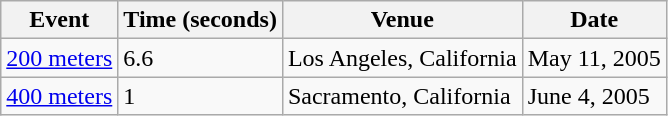<table class="wikitable">
<tr>
<th>Event</th>
<th>Time (seconds)</th>
<th>Venue</th>
<th>Date</th>
</tr>
<tr>
<td><a href='#'>200 meters</a></td>
<td>6.6</td>
<td>Los Angeles, California</td>
<td>May 11, 2005</td>
</tr>
<tr>
<td><a href='#'>400 meters</a></td>
<td>1</td>
<td>Sacramento, California</td>
<td>June 4, 2005</td>
</tr>
</table>
